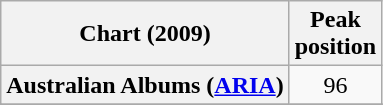<table class="wikitable sortable plainrowheaders">
<tr>
<th>Chart (2009)</th>
<th>Peak<br>position</th>
</tr>
<tr>
<th scope="row">Australian Albums (<a href='#'>ARIA</a>)</th>
<td align="center">96</td>
</tr>
<tr>
</tr>
<tr>
</tr>
<tr>
</tr>
<tr>
</tr>
<tr>
</tr>
<tr>
</tr>
<tr>
</tr>
</table>
